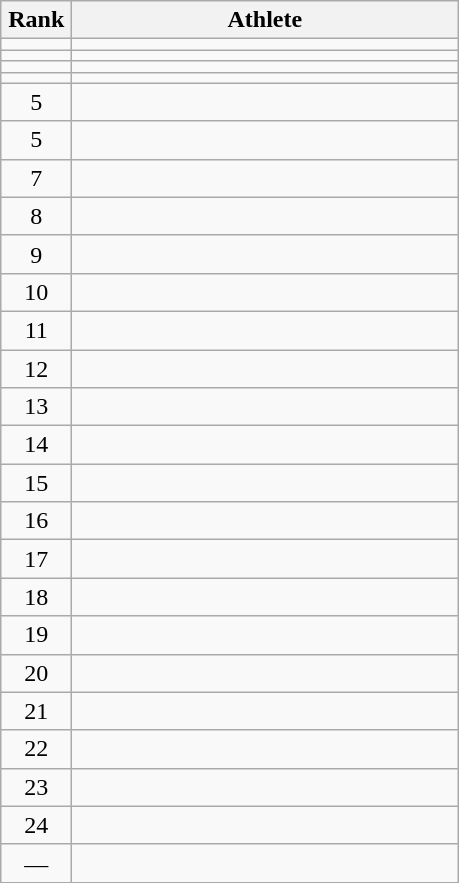<table class="wikitable" style="text-align: center;">
<tr>
<th width=40>Rank</th>
<th width=250>Athlete</th>
</tr>
<tr>
<td></td>
<td align="left"></td>
</tr>
<tr>
<td></td>
<td align="left"></td>
</tr>
<tr>
<td></td>
<td align="left"></td>
</tr>
<tr>
<td></td>
<td align="left"></td>
</tr>
<tr>
<td>5</td>
<td align="left"></td>
</tr>
<tr>
<td>5</td>
<td align="left"></td>
</tr>
<tr>
<td>7</td>
<td align="left"></td>
</tr>
<tr>
<td>8</td>
<td align="left"></td>
</tr>
<tr>
<td>9</td>
<td align="left"></td>
</tr>
<tr>
<td>10</td>
<td align="left"></td>
</tr>
<tr>
<td>11</td>
<td align="left"></td>
</tr>
<tr>
<td>12</td>
<td align="left"></td>
</tr>
<tr>
<td>13</td>
<td align="left"></td>
</tr>
<tr>
<td>14</td>
<td align="left"></td>
</tr>
<tr>
<td>15</td>
<td align="left"></td>
</tr>
<tr>
<td>16</td>
<td align="left"></td>
</tr>
<tr>
<td>17</td>
<td align="left"></td>
</tr>
<tr>
<td>18</td>
<td align="left"></td>
</tr>
<tr>
<td>19</td>
<td align="left"></td>
</tr>
<tr>
<td>20</td>
<td align="left"></td>
</tr>
<tr>
<td>21</td>
<td align="left"></td>
</tr>
<tr>
<td>22</td>
<td align="left"></td>
</tr>
<tr>
<td>23</td>
<td align="left"></td>
</tr>
<tr>
<td>24</td>
<td align="left"></td>
</tr>
<tr>
<td>—</td>
<td align="left"></td>
</tr>
</table>
